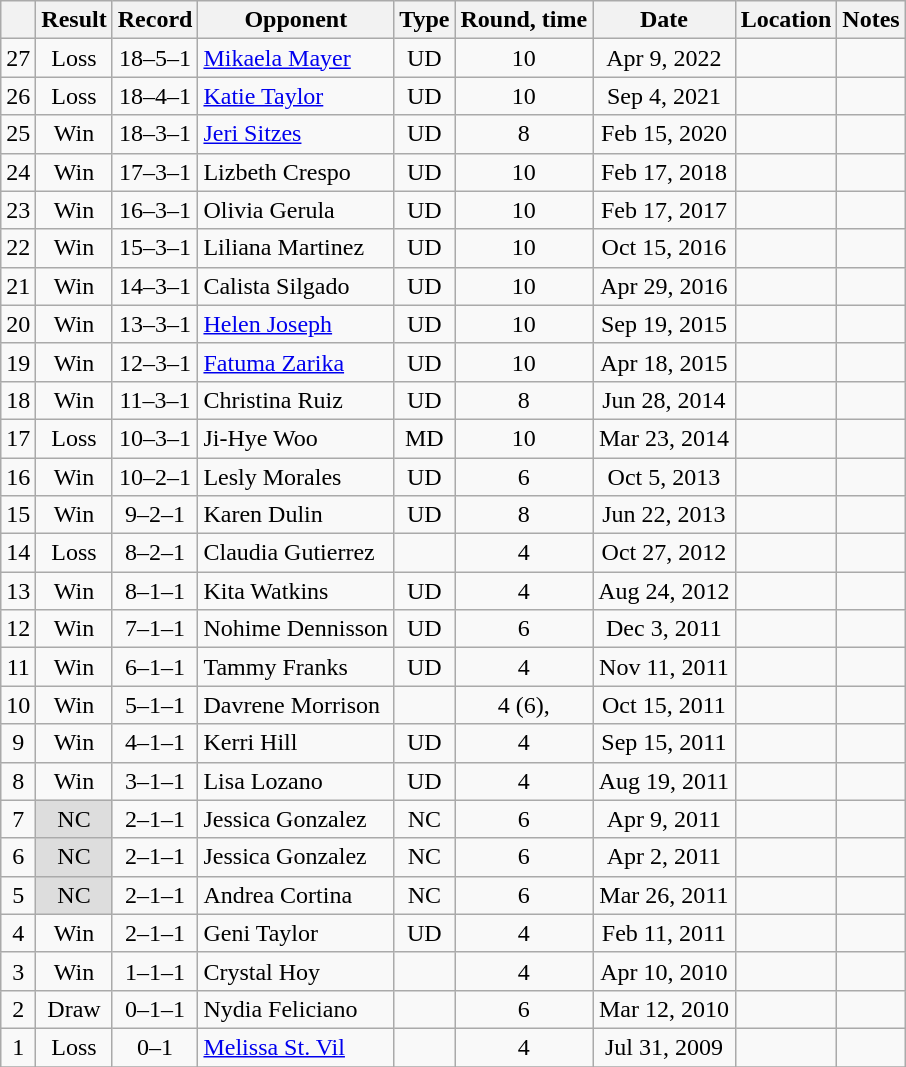<table class="wikitable" style="text-align:center">
<tr>
<th></th>
<th>Result</th>
<th>Record</th>
<th>Opponent</th>
<th>Type</th>
<th>Round, time</th>
<th>Date</th>
<th>Location</th>
<th>Notes</th>
</tr>
<tr>
<td>27</td>
<td>Loss</td>
<td>18–5–1 </td>
<td style="text-align:left;"> <a href='#'>Mikaela Mayer</a></td>
<td>UD</td>
<td>10</td>
<td>Apr 9, 2022</td>
<td style="text-align:left;"> </td>
<td style="text-align:left;"></td>
</tr>
<tr>
<td>26</td>
<td>Loss</td>
<td>18–4–1 </td>
<td align=left> <a href='#'>Katie Taylor</a></td>
<td>UD</td>
<td>10</td>
<td>Sep 4, 2021</td>
<td align=left></td>
<td style="text-align:left;"></td>
</tr>
<tr>
<td>25</td>
<td>Win</td>
<td>18–3–1 </td>
<td align=left> <a href='#'>Jeri Sitzes</a></td>
<td>UD</td>
<td>8</td>
<td>Feb 15, 2020</td>
<td align=left></td>
<td></td>
</tr>
<tr>
<td>24</td>
<td>Win</td>
<td>17–3–1 </td>
<td align=left> Lizbeth Crespo</td>
<td>UD</td>
<td>10</td>
<td>Feb 17, 2018</td>
<td align=left></td>
<td align=left></td>
</tr>
<tr>
<td>23</td>
<td>Win</td>
<td>16–3–1 </td>
<td align=left> Olivia Gerula</td>
<td>UD</td>
<td>10</td>
<td>Feb 17, 2017</td>
<td align=left></td>
<td align=left></td>
</tr>
<tr>
<td>22</td>
<td>Win</td>
<td>15–3–1 </td>
<td align=left> Liliana Martinez</td>
<td>UD</td>
<td>10</td>
<td>Oct 15, 2016</td>
<td align=left></td>
<td align=left></td>
</tr>
<tr>
<td>21</td>
<td>Win</td>
<td>14–3–1 </td>
<td align=left> Calista Silgado</td>
<td>UD</td>
<td>10</td>
<td>Apr 29, 2016</td>
<td align=left></td>
<td align=left></td>
</tr>
<tr>
<td>20</td>
<td>Win</td>
<td>13–3–1 </td>
<td align=left> <a href='#'>Helen Joseph</a></td>
<td>UD</td>
<td>10</td>
<td>Sep 19, 2015</td>
<td align=left></td>
<td align=left></td>
</tr>
<tr>
<td>19</td>
<td>Win</td>
<td>12–3–1 </td>
<td align=left> <a href='#'>Fatuma Zarika</a></td>
<td>UD</td>
<td>10</td>
<td>Apr 18, 2015</td>
<td align=left></td>
<td align=left></td>
</tr>
<tr>
<td>18</td>
<td>Win</td>
<td>11–3–1 </td>
<td align=left> Christina Ruiz</td>
<td>UD</td>
<td>8</td>
<td>Jun 28, 2014</td>
<td align=left></td>
<td></td>
</tr>
<tr>
<td>17</td>
<td>Loss</td>
<td>10–3–1 </td>
<td align=left> Ji-Hye Woo</td>
<td>MD</td>
<td>10</td>
<td>Mar 23, 2014</td>
<td align=left></td>
<td align=left></td>
</tr>
<tr>
<td>16</td>
<td>Win</td>
<td>10–2–1 </td>
<td align=left> Lesly Morales</td>
<td>UD</td>
<td>6</td>
<td>Oct 5, 2013</td>
<td align=left></td>
<td></td>
</tr>
<tr>
<td>15</td>
<td>Win</td>
<td>9–2–1 </td>
<td align=left> Karen Dulin</td>
<td>UD</td>
<td>8</td>
<td>Jun 22, 2013</td>
<td align=left></td>
<td></td>
</tr>
<tr>
<td>14</td>
<td>Loss</td>
<td>8–2–1 </td>
<td align=left> Claudia Gutierrez</td>
<td></td>
<td>4</td>
<td>Oct 27, 2012</td>
<td align=left></td>
<td></td>
</tr>
<tr>
<td>13</td>
<td>Win</td>
<td>8–1–1 </td>
<td align=left> Kita Watkins</td>
<td>UD</td>
<td>4</td>
<td>Aug 24, 2012</td>
<td align=left></td>
<td></td>
</tr>
<tr>
<td>12</td>
<td>Win</td>
<td>7–1–1 </td>
<td align=left> Nohime Dennisson</td>
<td>UD</td>
<td>6</td>
<td>Dec 3, 2011</td>
<td align=left></td>
<td></td>
</tr>
<tr>
<td>11</td>
<td>Win</td>
<td>6–1–1 </td>
<td align=left> Tammy Franks</td>
<td>UD</td>
<td>4</td>
<td>Nov 11, 2011</td>
<td align=left></td>
<td></td>
</tr>
<tr>
<td>10</td>
<td>Win</td>
<td>5–1–1 </td>
<td align=left> Davrene Morrison</td>
<td></td>
<td>4 (6), </td>
<td>Oct 15, 2011</td>
<td align=left></td>
<td></td>
</tr>
<tr>
<td>9</td>
<td>Win</td>
<td>4–1–1 </td>
<td align=left> Kerri Hill</td>
<td>UD</td>
<td>4</td>
<td>Sep 15, 2011</td>
<td align=left></td>
<td></td>
</tr>
<tr>
<td>8</td>
<td>Win</td>
<td>3–1–1 </td>
<td align=left> Lisa Lozano</td>
<td>UD</td>
<td>4</td>
<td>Aug 19, 2011</td>
<td align=left></td>
<td></td>
</tr>
<tr>
<td>7</td>
<td style="background:#DDD">NC</td>
<td>2–1–1 </td>
<td align=left> Jessica Gonzalez</td>
<td>NC</td>
<td>6</td>
<td>Apr 9, 2011</td>
<td align=left></td>
<td></td>
</tr>
<tr>
<td>6</td>
<td style="background:#DDD">NC</td>
<td>2–1–1 </td>
<td align=left> Jessica Gonzalez</td>
<td>NC</td>
<td>6</td>
<td>Apr 2, 2011</td>
<td align=left></td>
<td></td>
</tr>
<tr>
<td>5</td>
<td style="background:#DDD">NC</td>
<td>2–1–1 </td>
<td align=left> Andrea Cortina</td>
<td>NC</td>
<td>6</td>
<td>Mar 26, 2011</td>
<td align=left></td>
<td></td>
</tr>
<tr>
<td>4</td>
<td>Win</td>
<td>2–1–1</td>
<td align=left> Geni Taylor</td>
<td>UD</td>
<td>4</td>
<td>Feb 11, 2011</td>
<td align=left></td>
<td></td>
</tr>
<tr>
<td>3</td>
<td>Win</td>
<td>1–1–1</td>
<td align=left> Crystal Hoy</td>
<td></td>
<td>4</td>
<td>Apr 10, 2010</td>
<td align=left></td>
<td></td>
</tr>
<tr>
<td>2</td>
<td>Draw</td>
<td>0–1–1</td>
<td align=left> Nydia Feliciano</td>
<td></td>
<td>6</td>
<td>Mar 12, 2010</td>
<td align=left></td>
<td></td>
</tr>
<tr>
<td>1</td>
<td>Loss</td>
<td>0–1</td>
<td align=left> <a href='#'>Melissa St. Vil</a></td>
<td></td>
<td>4</td>
<td>Jul 31, 2009</td>
<td align=left></td>
<td></td>
</tr>
<tr>
</tr>
</table>
